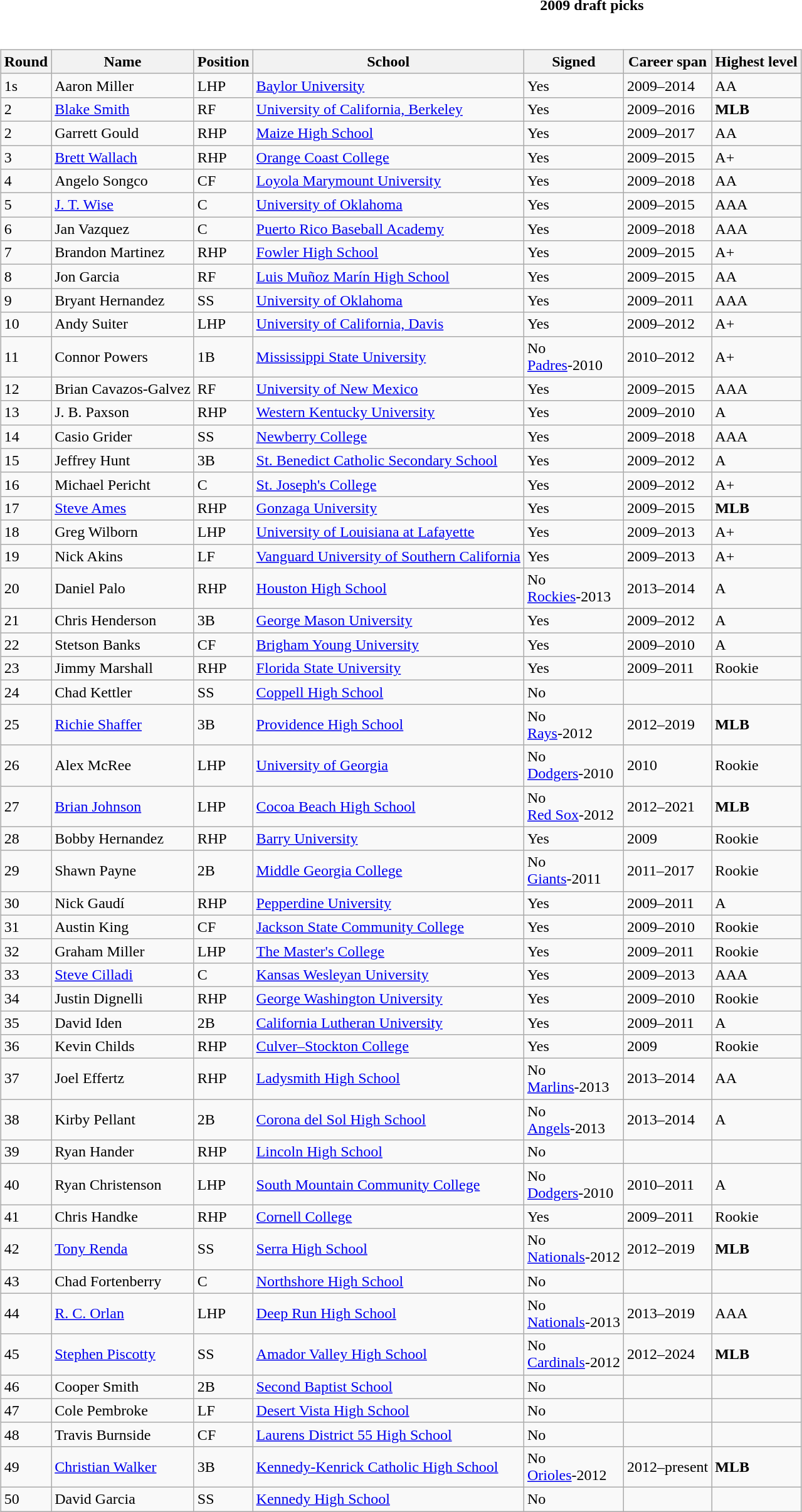<table class="toccolours collapsible collapsed" style="width:100%; background:inherit">
<tr>
<th>2009 draft picks</th>
</tr>
<tr>
<td><br><table class="wikitable">
<tr>
<th>Round</th>
<th>Name</th>
<th>Position</th>
<th>School</th>
<th>Signed</th>
<th>Career span</th>
<th>Highest level</th>
</tr>
<tr>
<td>1s</td>
<td>Aaron Miller</td>
<td>LHP</td>
<td><a href='#'>Baylor University</a></td>
<td>Yes</td>
<td>2009–2014</td>
<td>AA</td>
</tr>
<tr>
<td>2</td>
<td><a href='#'>Blake Smith</a></td>
<td>RF</td>
<td><a href='#'>University of California, Berkeley</a></td>
<td>Yes</td>
<td>2009–2016</td>
<td><strong>MLB</strong></td>
</tr>
<tr>
<td>2</td>
<td>Garrett Gould</td>
<td>RHP</td>
<td><a href='#'>Maize High School</a></td>
<td>Yes</td>
<td>2009–2017</td>
<td>AA</td>
</tr>
<tr>
<td>3</td>
<td><a href='#'>Brett Wallach</a></td>
<td>RHP</td>
<td><a href='#'>Orange Coast College</a></td>
<td>Yes</td>
<td>2009–2015</td>
<td>A+</td>
</tr>
<tr>
<td>4</td>
<td>Angelo Songco</td>
<td>CF</td>
<td><a href='#'>Loyola Marymount University</a></td>
<td>Yes</td>
<td>2009–2018</td>
<td>AA</td>
</tr>
<tr>
<td>5</td>
<td><a href='#'>J. T. Wise</a></td>
<td>C</td>
<td><a href='#'>University of Oklahoma</a></td>
<td>Yes</td>
<td>2009–2015</td>
<td>AAA</td>
</tr>
<tr>
<td>6</td>
<td>Jan Vazquez</td>
<td>C</td>
<td><a href='#'>Puerto Rico Baseball Academy</a></td>
<td>Yes</td>
<td>2009–2018</td>
<td>AAA</td>
</tr>
<tr>
<td>7</td>
<td>Brandon Martinez</td>
<td>RHP</td>
<td><a href='#'>Fowler High School</a></td>
<td>Yes</td>
<td>2009–2015</td>
<td>A+</td>
</tr>
<tr>
<td>8</td>
<td>Jon Garcia</td>
<td>RF</td>
<td><a href='#'>Luis Muñoz Marín High School</a></td>
<td>Yes</td>
<td>2009–2015</td>
<td>AA</td>
</tr>
<tr>
<td>9</td>
<td>Bryant Hernandez</td>
<td>SS</td>
<td><a href='#'>University of Oklahoma</a></td>
<td>Yes</td>
<td>2009–2011</td>
<td>AAA</td>
</tr>
<tr>
<td>10</td>
<td>Andy Suiter</td>
<td>LHP</td>
<td><a href='#'>University of California, Davis</a></td>
<td>Yes</td>
<td>2009–2012</td>
<td>A+</td>
</tr>
<tr>
<td>11</td>
<td>Connor Powers</td>
<td>1B</td>
<td><a href='#'>Mississippi State University</a></td>
<td>No<br><a href='#'>Padres</a>-2010</td>
<td>2010–2012</td>
<td>A+</td>
</tr>
<tr>
<td>12</td>
<td>Brian Cavazos-Galvez</td>
<td>RF</td>
<td><a href='#'>University of New Mexico</a></td>
<td>Yes</td>
<td>2009–2015</td>
<td>AAA</td>
</tr>
<tr>
<td>13</td>
<td>J. B. Paxson</td>
<td>RHP</td>
<td><a href='#'>Western Kentucky University</a></td>
<td>Yes</td>
<td>2009–2010</td>
<td>A</td>
</tr>
<tr>
<td>14</td>
<td>Casio Grider</td>
<td>SS</td>
<td><a href='#'>Newberry College</a></td>
<td>Yes</td>
<td>2009–2018</td>
<td>AAA</td>
</tr>
<tr>
<td>15</td>
<td>Jeffrey Hunt</td>
<td>3B</td>
<td><a href='#'>St. Benedict Catholic Secondary School</a></td>
<td>Yes</td>
<td>2009–2012</td>
<td>A</td>
</tr>
<tr>
<td>16</td>
<td>Michael Pericht</td>
<td>C</td>
<td><a href='#'>St. Joseph's College</a></td>
<td>Yes</td>
<td>2009–2012</td>
<td>A+</td>
</tr>
<tr>
<td>17</td>
<td><a href='#'>Steve Ames</a></td>
<td>RHP</td>
<td><a href='#'>Gonzaga University</a></td>
<td>Yes</td>
<td>2009–2015</td>
<td><strong>MLB</strong></td>
</tr>
<tr>
<td>18</td>
<td>Greg Wilborn</td>
<td>LHP</td>
<td><a href='#'>University of Louisiana at Lafayette</a></td>
<td>Yes</td>
<td>2009–2013</td>
<td>A+</td>
</tr>
<tr>
<td>19</td>
<td>Nick Akins</td>
<td>LF</td>
<td><a href='#'>Vanguard University of Southern California</a></td>
<td>Yes</td>
<td>2009–2013</td>
<td>A+</td>
</tr>
<tr>
<td>20</td>
<td>Daniel Palo</td>
<td>RHP</td>
<td><a href='#'>Houston High School</a></td>
<td>No <br><a href='#'>Rockies</a>-2013</td>
<td>2013–2014</td>
<td>A</td>
</tr>
<tr>
<td>21</td>
<td>Chris Henderson</td>
<td>3B</td>
<td><a href='#'>George Mason University</a></td>
<td>Yes</td>
<td>2009–2012</td>
<td>A</td>
</tr>
<tr>
<td>22</td>
<td>Stetson Banks</td>
<td>CF</td>
<td><a href='#'>Brigham Young University</a></td>
<td>Yes</td>
<td>2009–2010</td>
<td>A</td>
</tr>
<tr>
<td>23</td>
<td>Jimmy Marshall</td>
<td>RHP</td>
<td><a href='#'>Florida State University</a></td>
<td>Yes</td>
<td>2009–2011</td>
<td>Rookie</td>
</tr>
<tr>
<td>24</td>
<td>Chad Kettler</td>
<td>SS</td>
<td><a href='#'>Coppell High School</a></td>
<td>No</td>
<td></td>
<td></td>
</tr>
<tr>
<td>25</td>
<td><a href='#'>Richie Shaffer</a></td>
<td>3B</td>
<td><a href='#'>Providence High School</a></td>
<td>No<br><a href='#'>Rays</a>-2012</td>
<td>2012–2019</td>
<td><strong>MLB</strong></td>
</tr>
<tr>
<td>26</td>
<td>Alex McRee</td>
<td>LHP</td>
<td><a href='#'>University of Georgia</a></td>
<td>No <br><a href='#'>Dodgers</a>-2010</td>
<td>2010</td>
<td>Rookie</td>
</tr>
<tr>
<td>27</td>
<td><a href='#'>Brian Johnson</a></td>
<td>LHP</td>
<td><a href='#'>Cocoa Beach High School</a></td>
<td>No<br><a href='#'>Red Sox</a>-2012</td>
<td>2012–2021</td>
<td><strong>MLB</strong></td>
</tr>
<tr>
<td>28</td>
<td>Bobby Hernandez</td>
<td>RHP</td>
<td><a href='#'>Barry University</a></td>
<td>Yes</td>
<td>2009</td>
<td>Rookie</td>
</tr>
<tr>
<td>29</td>
<td>Shawn Payne</td>
<td>2B</td>
<td><a href='#'>Middle Georgia College</a></td>
<td>No<br><a href='#'>Giants</a>-2011</td>
<td>2011–2017</td>
<td>Rookie</td>
</tr>
<tr>
<td>30</td>
<td>Nick Gaudí</td>
<td>RHP</td>
<td><a href='#'>Pepperdine University</a></td>
<td>Yes</td>
<td>2009–2011</td>
<td>A</td>
</tr>
<tr>
<td>31</td>
<td>Austin King</td>
<td>CF</td>
<td><a href='#'>Jackson State Community College</a></td>
<td>Yes</td>
<td>2009–2010</td>
<td>Rookie</td>
</tr>
<tr>
<td>32</td>
<td>Graham Miller</td>
<td>LHP</td>
<td><a href='#'>The Master's College</a></td>
<td>Yes</td>
<td>2009–2011</td>
<td>Rookie</td>
</tr>
<tr>
<td>33</td>
<td><a href='#'>Steve Cilladi</a></td>
<td>C</td>
<td><a href='#'>Kansas Wesleyan University</a></td>
<td>Yes</td>
<td>2009–2013</td>
<td>AAA</td>
</tr>
<tr>
<td>34</td>
<td>Justin Dignelli</td>
<td>RHP</td>
<td><a href='#'>George Washington University</a></td>
<td>Yes</td>
<td>2009–2010</td>
<td>Rookie</td>
</tr>
<tr>
<td>35</td>
<td>David Iden</td>
<td>2B</td>
<td><a href='#'>California Lutheran University</a></td>
<td>Yes</td>
<td>2009–2011</td>
<td>A</td>
</tr>
<tr>
<td>36</td>
<td>Kevin Childs</td>
<td>RHP</td>
<td><a href='#'>Culver–Stockton College</a></td>
<td>Yes</td>
<td>2009</td>
<td>Rookie</td>
</tr>
<tr>
<td>37</td>
<td>Joel Effertz</td>
<td>RHP</td>
<td><a href='#'>Ladysmith High School</a></td>
<td>No<br><a href='#'>Marlins</a>-2013</td>
<td>2013–2014</td>
<td>AA</td>
</tr>
<tr>
<td>38</td>
<td>Kirby Pellant</td>
<td>2B</td>
<td><a href='#'>Corona del Sol High School</a></td>
<td>No<br><a href='#'>Angels</a>-2013</td>
<td>2013–2014</td>
<td>A</td>
</tr>
<tr>
<td>39</td>
<td>Ryan Hander</td>
<td>RHP</td>
<td><a href='#'>Lincoln High School</a></td>
<td>No</td>
<td></td>
<td></td>
</tr>
<tr>
<td>40</td>
<td>Ryan Christenson</td>
<td>LHP</td>
<td><a href='#'>South Mountain Community College</a></td>
<td>No <br><a href='#'>Dodgers</a>-2010</td>
<td>2010–2011</td>
<td>A</td>
</tr>
<tr>
<td>41</td>
<td>Chris Handke</td>
<td>RHP</td>
<td><a href='#'>Cornell College</a></td>
<td>Yes</td>
<td>2009–2011</td>
<td>Rookie</td>
</tr>
<tr>
<td>42</td>
<td><a href='#'>Tony Renda</a></td>
<td>SS</td>
<td><a href='#'>Serra High School</a></td>
<td>No<br><a href='#'>Nationals</a>-2012</td>
<td>2012–2019</td>
<td><strong>MLB</strong></td>
</tr>
<tr>
<td>43</td>
<td>Chad Fortenberry</td>
<td>C</td>
<td><a href='#'>Northshore High School</a></td>
<td>No</td>
<td></td>
<td></td>
</tr>
<tr>
<td>44</td>
<td><a href='#'>R. C. Orlan</a></td>
<td>LHP</td>
<td><a href='#'>Deep Run High School</a></td>
<td>No<br><a href='#'>Nationals</a>-2013</td>
<td>2013–2019</td>
<td>AAA</td>
</tr>
<tr>
<td>45</td>
<td><a href='#'>Stephen Piscotty</a></td>
<td>SS</td>
<td><a href='#'>Amador Valley High School</a></td>
<td>No<br><a href='#'>Cardinals</a>-2012</td>
<td>2012–2024</td>
<td><strong>MLB</strong></td>
</tr>
<tr>
<td>46</td>
<td>Cooper Smith</td>
<td>2B</td>
<td><a href='#'>Second Baptist School</a></td>
<td>No</td>
<td></td>
<td></td>
</tr>
<tr>
<td>47</td>
<td>Cole Pembroke</td>
<td>LF</td>
<td><a href='#'>Desert Vista High School</a></td>
<td>No</td>
<td></td>
<td></td>
</tr>
<tr>
<td>48</td>
<td>Travis Burnside</td>
<td>CF</td>
<td><a href='#'>Laurens District 55 High School</a></td>
<td>No</td>
<td></td>
<td></td>
</tr>
<tr>
<td>49</td>
<td><a href='#'>Christian Walker</a></td>
<td>3B</td>
<td><a href='#'>Kennedy-Kenrick Catholic High School</a></td>
<td>No<br><a href='#'>Orioles</a>-2012</td>
<td>2012–present</td>
<td><strong>MLB</strong></td>
</tr>
<tr>
<td>50</td>
<td>David Garcia</td>
<td>SS</td>
<td><a href='#'>Kennedy High School</a></td>
<td>No</td>
<td></td>
<td></td>
</tr>
</table>
</td>
</tr>
</table>
